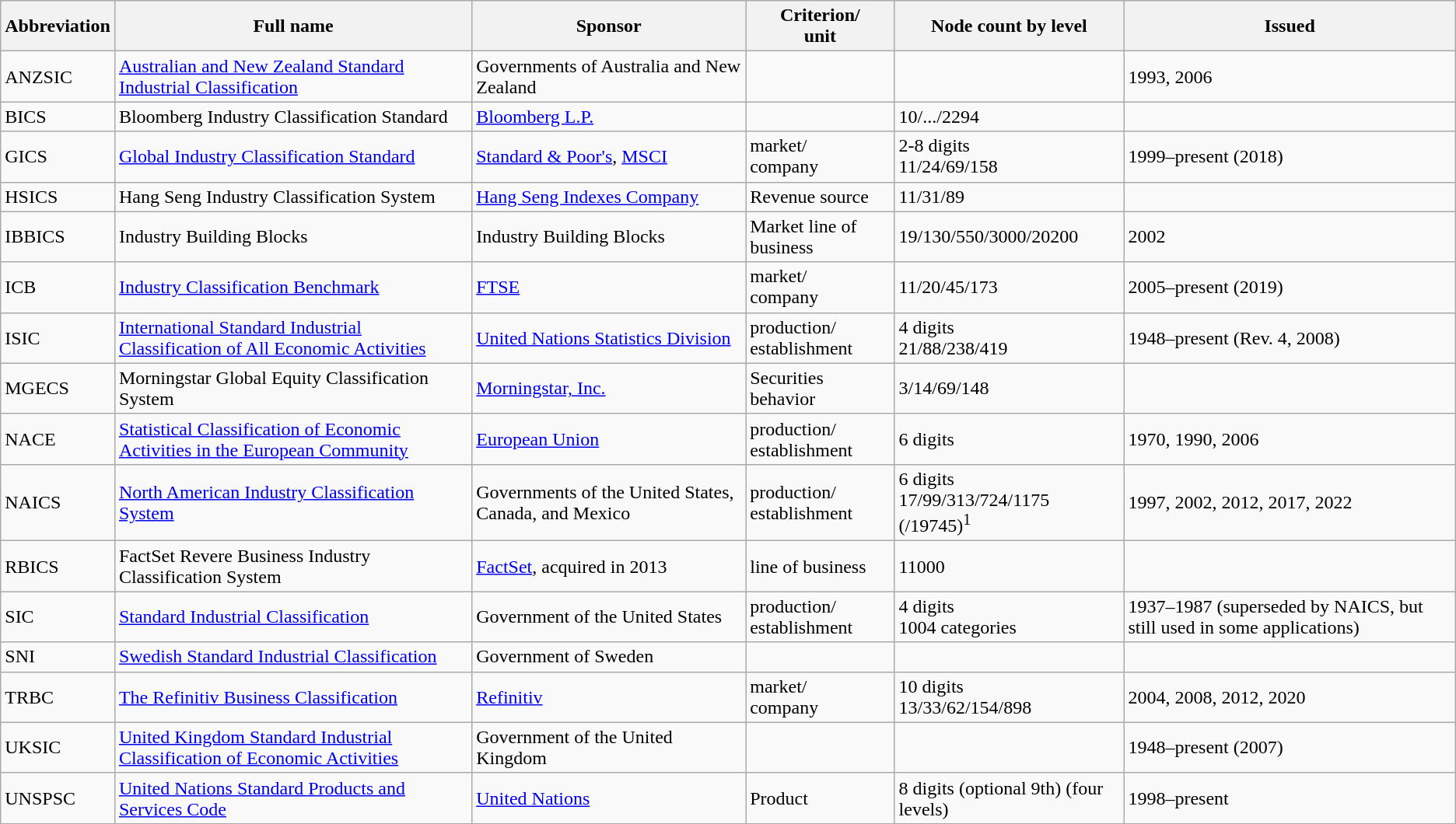<table class="wikitable sortable">
<tr>
<th>Abbreviation</th>
<th>Full name</th>
<th>Sponsor</th>
<th>Criterion/<br>unit</th>
<th>Node count by level</th>
<th>Issued</th>
</tr>
<tr>
<td>ANZSIC</td>
<td><a href='#'>Australian and New Zealand Standard Industrial Classification</a></td>
<td>Governments of Australia and New Zealand</td>
<td></td>
<td></td>
<td>1993, 2006</td>
</tr>
<tr>
<td>BICS</td>
<td>Bloomberg Industry Classification Standard</td>
<td><a href='#'>Bloomberg L.P.</a></td>
<td></td>
<td>10/.../2294</td>
<td></td>
</tr>
<tr>
<td>GICS</td>
<td><a href='#'>Global Industry Classification Standard</a></td>
<td><a href='#'>Standard & Poor's</a>, <a href='#'>MSCI</a></td>
<td>market/<br>company</td>
<td>2-8 digits<br>11/24/69/158</td>
<td>1999–present (2018)</td>
</tr>
<tr>
<td>HSICS</td>
<td>Hang Seng Industry Classification System</td>
<td><a href='#'>Hang Seng Indexes Company</a></td>
<td>Revenue source</td>
<td>11/31/89</td>
<td></td>
</tr>
<tr>
<td>IBBICS</td>
<td>Industry Building Blocks</td>
<td>Industry Building Blocks</td>
<td>Market line of business</td>
<td>19/130/550/3000/20200</td>
<td>2002</td>
</tr>
<tr>
<td>ICB</td>
<td><a href='#'>Industry Classification Benchmark</a></td>
<td><a href='#'>FTSE</a></td>
<td>market/<br>company</td>
<td>11/20/45/173</td>
<td>2005–present (2019)</td>
</tr>
<tr>
<td>ISIC</td>
<td><a href='#'>International Standard Industrial Classification of All Economic Activities</a></td>
<td><a href='#'>United Nations Statistics Division</a></td>
<td>production/<br>establishment</td>
<td>4 digits<br>21/88/238/419</td>
<td>1948–present (Rev. 4, 2008)</td>
</tr>
<tr>
<td>MGECS</td>
<td>Morningstar Global Equity Classification System</td>
<td><a href='#'>Morningstar, Inc.</a></td>
<td>Securities behavior</td>
<td>3/14/69/148</td>
<td></td>
</tr>
<tr>
<td>NACE</td>
<td><a href='#'>Statistical Classification of Economic Activities in the European Community</a></td>
<td><a href='#'>European Union</a></td>
<td>production/<br>establishment</td>
<td>6 digits</td>
<td>1970, 1990, 2006</td>
</tr>
<tr>
<td>NAICS</td>
<td><a href='#'>North American Industry Classification System</a></td>
<td>Governments of the United States, Canada, and Mexico</td>
<td>production/<br>establishment</td>
<td>6 digits<br>17/99/313/724/1175 (/19745)<sup>1</sup></td>
<td>1997, 2002, 2012, 2017, 2022</td>
</tr>
<tr>
<td>RBICS</td>
<td>FactSet Revere Business Industry Classification System</td>
<td><a href='#'>FactSet</a>, acquired in 2013</td>
<td>line of business</td>
<td>11000</td>
<td></td>
</tr>
<tr>
<td>SIC</td>
<td><a href='#'>Standard Industrial Classification</a></td>
<td>Government of the United States</td>
<td>production/<br>establishment</td>
<td>4 digits<br>1004 categories</td>
<td>1937–1987 (superseded by NAICS, but still used in some applications)</td>
</tr>
<tr>
<td>SNI</td>
<td><a href='#'>Swedish Standard Industrial Classification</a></td>
<td>Government of Sweden</td>
<td></td>
<td></td>
<td></td>
</tr>
<tr>
<td>TRBC</td>
<td><a href='#'>The Refinitiv Business Classification</a></td>
<td><a href='#'>Refinitiv</a></td>
<td>market/<br>company</td>
<td>10 digits<br>13/33/62/154/898</td>
<td>2004, 2008, 2012, 2020</td>
</tr>
<tr>
<td>UKSIC</td>
<td><a href='#'>United Kingdom Standard Industrial Classification of Economic Activities</a></td>
<td>Government of the United Kingdom</td>
<td></td>
<td></td>
<td>1948–present (2007)</td>
</tr>
<tr>
<td>UNSPSC</td>
<td><a href='#'>United Nations Standard Products and Services Code</a></td>
<td><a href='#'>United Nations</a></td>
<td>Product</td>
<td>8 digits (optional 9th) (four levels)</td>
<td>1998–present</td>
</tr>
</table>
